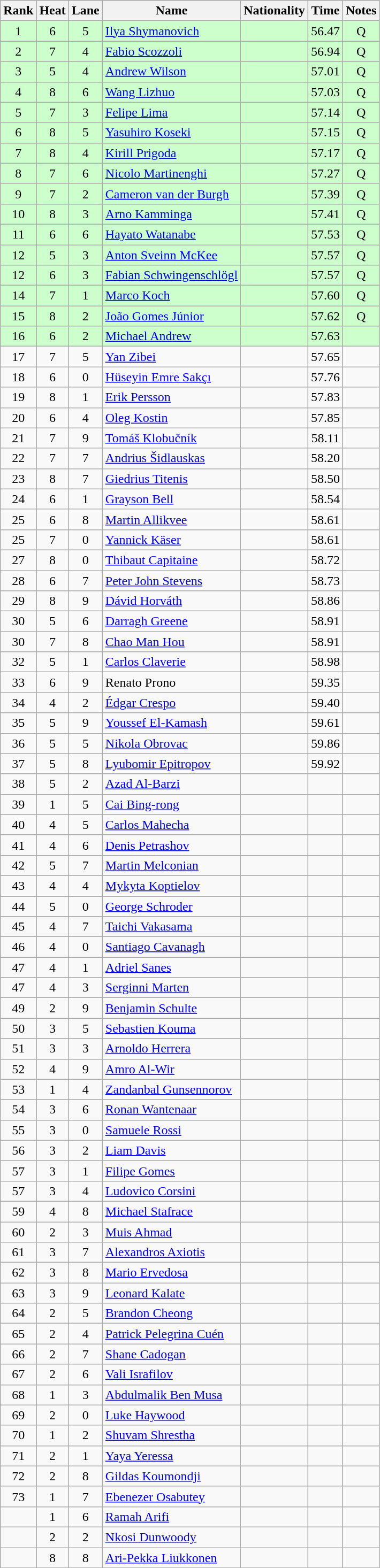<table class="wikitable sortable" style="text-align:center">
<tr>
<th>Rank</th>
<th>Heat</th>
<th>Lane</th>
<th>Name</th>
<th>Nationality</th>
<th>Time</th>
<th>Notes</th>
</tr>
<tr bgcolor=ccffcc>
<td>1</td>
<td>6</td>
<td>5</td>
<td align=left><a href='#'>Ilya Shymanovich</a></td>
<td align=left></td>
<td>56.47</td>
<td>Q</td>
</tr>
<tr bgcolor=ccffcc>
<td>2</td>
<td>7</td>
<td>4</td>
<td align=left><a href='#'>Fabio Scozzoli</a></td>
<td align=left></td>
<td>56.94</td>
<td>Q</td>
</tr>
<tr bgcolor=ccffcc>
<td>3</td>
<td>5</td>
<td>4</td>
<td align=left><a href='#'>Andrew Wilson</a></td>
<td align=left></td>
<td>57.01</td>
<td>Q</td>
</tr>
<tr bgcolor=ccffcc>
<td>4</td>
<td>8</td>
<td>6</td>
<td align=left><a href='#'>Wang Lizhuo</a></td>
<td align=left></td>
<td>57.03</td>
<td>Q</td>
</tr>
<tr bgcolor=ccffcc>
<td>5</td>
<td>7</td>
<td>3</td>
<td align=left><a href='#'>Felipe Lima</a></td>
<td align=left></td>
<td>57.14</td>
<td>Q</td>
</tr>
<tr bgcolor=ccffcc>
<td>6</td>
<td>8</td>
<td>5</td>
<td align=left><a href='#'>Yasuhiro Koseki</a></td>
<td align=left></td>
<td>57.15</td>
<td>Q</td>
</tr>
<tr bgcolor=ccffcc>
<td>7</td>
<td>8</td>
<td>4</td>
<td align=left><a href='#'>Kirill Prigoda</a></td>
<td align=left></td>
<td>57.17</td>
<td>Q</td>
</tr>
<tr bgcolor=ccffcc>
<td>8</td>
<td>7</td>
<td>6</td>
<td align=left><a href='#'>Nicolo Martinenghi</a></td>
<td align=left></td>
<td>57.27</td>
<td>Q</td>
</tr>
<tr bgcolor=ccffcc>
<td>9</td>
<td>7</td>
<td>2</td>
<td align=left><a href='#'>Cameron van der Burgh</a></td>
<td align=left></td>
<td>57.39</td>
<td>Q</td>
</tr>
<tr bgcolor=ccffcc>
<td>10</td>
<td>8</td>
<td>3</td>
<td align=left><a href='#'>Arno Kamminga</a></td>
<td align=left></td>
<td>57.41</td>
<td>Q</td>
</tr>
<tr bgcolor=ccffcc>
<td>11</td>
<td>6</td>
<td>6</td>
<td align=left><a href='#'>Hayato Watanabe</a></td>
<td align=left></td>
<td>57.53</td>
<td>Q</td>
</tr>
<tr bgcolor=ccffcc>
<td>12</td>
<td>5</td>
<td>3</td>
<td align=left><a href='#'>Anton Sveinn McKee</a></td>
<td align=left></td>
<td>57.57</td>
<td>Q</td>
</tr>
<tr bgcolor=ccffcc>
<td>12</td>
<td>6</td>
<td>3</td>
<td align=left><a href='#'>Fabian Schwingenschlögl</a></td>
<td align=left></td>
<td>57.57</td>
<td>Q</td>
</tr>
<tr bgcolor=ccffcc>
<td>14</td>
<td>7</td>
<td>1</td>
<td align=left><a href='#'>Marco Koch</a></td>
<td align=left></td>
<td>57.60</td>
<td>Q</td>
</tr>
<tr bgcolor=ccffcc>
<td>15</td>
<td>8</td>
<td>2</td>
<td align=left><a href='#'>João Gomes Júnior</a></td>
<td align=left></td>
<td>57.62</td>
<td>Q</td>
</tr>
<tr bgcolor=ccffcc>
<td>16</td>
<td>6</td>
<td>2</td>
<td align=left><a href='#'>Michael Andrew</a></td>
<td align=left></td>
<td>57.63</td>
<td></td>
</tr>
<tr>
<td>17</td>
<td>7</td>
<td>5</td>
<td align=left><a href='#'>Yan Zibei</a></td>
<td align=left></td>
<td>57.65</td>
<td></td>
</tr>
<tr>
<td>18</td>
<td>6</td>
<td>0</td>
<td align=left><a href='#'>Hüseyin Emre Sakçı</a></td>
<td align=left></td>
<td>57.76</td>
<td></td>
</tr>
<tr>
<td>19</td>
<td>8</td>
<td>1</td>
<td align=left><a href='#'>Erik Persson</a></td>
<td align=left></td>
<td>57.83</td>
<td></td>
</tr>
<tr>
<td>20</td>
<td>6</td>
<td>4</td>
<td align=left><a href='#'>Oleg Kostin</a></td>
<td align=left></td>
<td>57.85</td>
<td></td>
</tr>
<tr>
<td>21</td>
<td>7</td>
<td>9</td>
<td align=left><a href='#'>Tomáš Klobučník</a></td>
<td align=left></td>
<td>58.11</td>
<td></td>
</tr>
<tr>
<td>22</td>
<td>7</td>
<td>7</td>
<td align=left><a href='#'>Andrius Šidlauskas</a></td>
<td align=left></td>
<td>58.20</td>
<td></td>
</tr>
<tr>
<td>23</td>
<td>8</td>
<td>7</td>
<td align=left><a href='#'>Giedrius Titenis</a></td>
<td align=left></td>
<td>58.50</td>
<td></td>
</tr>
<tr>
<td>24</td>
<td>6</td>
<td>1</td>
<td align=left><a href='#'>Grayson Bell</a></td>
<td align=left></td>
<td>58.54</td>
<td></td>
</tr>
<tr>
<td>25</td>
<td>6</td>
<td>8</td>
<td align=left><a href='#'>Martin Allikvee</a></td>
<td align=left></td>
<td>58.61</td>
<td></td>
</tr>
<tr>
<td>25</td>
<td>7</td>
<td>0</td>
<td align=left><a href='#'>Yannick Käser</a></td>
<td align=left></td>
<td>58.61</td>
<td></td>
</tr>
<tr>
<td>27</td>
<td>8</td>
<td>0</td>
<td align=left><a href='#'>Thibaut Capitaine</a></td>
<td align=left></td>
<td>58.72</td>
<td></td>
</tr>
<tr>
<td>28</td>
<td>6</td>
<td>7</td>
<td align=left><a href='#'>Peter John Stevens</a></td>
<td align=left></td>
<td>58.73</td>
<td></td>
</tr>
<tr>
<td>29</td>
<td>8</td>
<td>9</td>
<td align=left><a href='#'>Dávid Horváth</a></td>
<td align=left></td>
<td>58.86</td>
<td></td>
</tr>
<tr>
<td>30</td>
<td>5</td>
<td>6</td>
<td align=left><a href='#'>Darragh Greene</a></td>
<td align=left></td>
<td>58.91</td>
<td></td>
</tr>
<tr>
<td>30</td>
<td>7</td>
<td>8</td>
<td align=left><a href='#'>Chao Man Hou</a></td>
<td align=left></td>
<td>58.91</td>
<td></td>
</tr>
<tr>
<td>32</td>
<td>5</td>
<td>1</td>
<td align=left><a href='#'>Carlos Claverie</a></td>
<td align=left></td>
<td>58.98</td>
<td></td>
</tr>
<tr>
<td>33</td>
<td>6</td>
<td>9</td>
<td align=left>Renato Prono</td>
<td align=left></td>
<td>59.35</td>
<td></td>
</tr>
<tr>
<td>34</td>
<td>4</td>
<td>2</td>
<td align=left><a href='#'>Édgar Crespo</a></td>
<td align=left></td>
<td>59.40</td>
<td></td>
</tr>
<tr>
<td>35</td>
<td>5</td>
<td>9</td>
<td align=left><a href='#'>Youssef El-Kamash</a></td>
<td align=left></td>
<td>59.61</td>
<td></td>
</tr>
<tr>
<td>36</td>
<td>5</td>
<td>5</td>
<td align=left><a href='#'>Nikola Obrovac</a></td>
<td align=left></td>
<td>59.86</td>
<td></td>
</tr>
<tr>
<td>37</td>
<td>5</td>
<td>8</td>
<td align=left><a href='#'>Lyubomir Epitropov</a></td>
<td align=left></td>
<td>59.92</td>
<td></td>
</tr>
<tr>
<td>38</td>
<td>5</td>
<td>2</td>
<td align=left><a href='#'>Azad Al-Barzi</a></td>
<td align=left></td>
<td></td>
<td></td>
</tr>
<tr>
<td>39</td>
<td>1</td>
<td>5</td>
<td align=left><a href='#'>Cai Bing-rong</a></td>
<td align=left></td>
<td></td>
<td></td>
</tr>
<tr>
<td>40</td>
<td>4</td>
<td>5</td>
<td align=left><a href='#'>Carlos Mahecha</a></td>
<td align=left></td>
<td></td>
<td></td>
</tr>
<tr>
<td>41</td>
<td>4</td>
<td>6</td>
<td align=left><a href='#'>Denis Petrashov</a></td>
<td align=left></td>
<td></td>
<td></td>
</tr>
<tr>
<td>42</td>
<td>5</td>
<td>7</td>
<td align=left><a href='#'>Martin Melconian</a></td>
<td align=left></td>
<td></td>
<td></td>
</tr>
<tr>
<td>43</td>
<td>4</td>
<td>4</td>
<td align=left><a href='#'>Mykyta Koptielov</a></td>
<td align=left></td>
<td></td>
<td></td>
</tr>
<tr>
<td>44</td>
<td>5</td>
<td>0</td>
<td align=left><a href='#'>George Schroder</a></td>
<td align=left></td>
<td></td>
<td></td>
</tr>
<tr>
<td>45</td>
<td>4</td>
<td>7</td>
<td align=left><a href='#'>Taichi Vakasama</a></td>
<td align=left></td>
<td></td>
<td></td>
</tr>
<tr>
<td>46</td>
<td>4</td>
<td>0</td>
<td align=left><a href='#'>Santiago Cavanagh</a></td>
<td align=left></td>
<td></td>
<td></td>
</tr>
<tr>
<td>47</td>
<td>4</td>
<td>1</td>
<td align=left><a href='#'>Adriel Sanes</a></td>
<td align=left></td>
<td></td>
<td></td>
</tr>
<tr>
<td>47</td>
<td>4</td>
<td>3</td>
<td align=left><a href='#'>Serginni Marten</a></td>
<td align=left></td>
<td></td>
<td></td>
</tr>
<tr>
<td>49</td>
<td>2</td>
<td>9</td>
<td align=left><a href='#'>Benjamin Schulte</a></td>
<td align=left></td>
<td></td>
<td></td>
</tr>
<tr>
<td>50</td>
<td>3</td>
<td>5</td>
<td align=left><a href='#'>Sebastien Kouma</a></td>
<td align=left></td>
<td></td>
<td></td>
</tr>
<tr>
<td>51</td>
<td>3</td>
<td>3</td>
<td align=left><a href='#'>Arnoldo Herrera</a></td>
<td align=left></td>
<td></td>
<td></td>
</tr>
<tr>
<td>52</td>
<td>4</td>
<td>9</td>
<td align=left><a href='#'>Amro Al-Wir</a></td>
<td align=left></td>
<td></td>
<td></td>
</tr>
<tr>
<td>53</td>
<td>1</td>
<td>4</td>
<td align=left><a href='#'>Zandanbal Gunsennorov</a></td>
<td align=left></td>
<td></td>
<td></td>
</tr>
<tr>
<td>54</td>
<td>3</td>
<td>6</td>
<td align=left><a href='#'>Ronan Wantenaar</a></td>
<td align=left></td>
<td></td>
<td></td>
</tr>
<tr>
<td>55</td>
<td>3</td>
<td>0</td>
<td align=left><a href='#'>Samuele Rossi</a></td>
<td align=left></td>
<td></td>
<td></td>
</tr>
<tr>
<td>56</td>
<td>3</td>
<td>2</td>
<td align=left><a href='#'>Liam Davis</a></td>
<td align=left></td>
<td></td>
<td></td>
</tr>
<tr>
<td>57</td>
<td>3</td>
<td>1</td>
<td align=left><a href='#'>Filipe Gomes</a></td>
<td align=left></td>
<td></td>
<td></td>
</tr>
<tr>
<td>57</td>
<td>3</td>
<td>4</td>
<td align=left><a href='#'>Ludovico Corsini</a></td>
<td align=left></td>
<td></td>
<td></td>
</tr>
<tr>
<td>59</td>
<td>4</td>
<td>8</td>
<td align=left><a href='#'>Michael Stafrace</a></td>
<td align=left></td>
<td></td>
<td></td>
</tr>
<tr>
<td>60</td>
<td>2</td>
<td>3</td>
<td align=left><a href='#'>Muis Ahmad</a></td>
<td align=left></td>
<td></td>
<td></td>
</tr>
<tr>
<td>61</td>
<td>3</td>
<td>7</td>
<td align=left><a href='#'>Alexandros Axiotis</a></td>
<td align=left></td>
<td></td>
<td></td>
</tr>
<tr>
<td>62</td>
<td>3</td>
<td>8</td>
<td align=left><a href='#'>Mario Ervedosa</a></td>
<td align=left></td>
<td></td>
<td></td>
</tr>
<tr>
<td>63</td>
<td>3</td>
<td>9</td>
<td align=left><a href='#'>Leonard Kalate</a></td>
<td align=left></td>
<td></td>
<td></td>
</tr>
<tr>
<td>64</td>
<td>2</td>
<td>5</td>
<td align=left><a href='#'>Brandon Cheong</a></td>
<td align=left></td>
<td></td>
<td></td>
</tr>
<tr>
<td>65</td>
<td>2</td>
<td>4</td>
<td align=left><a href='#'>Patrick Pelegrina Cuén</a></td>
<td align=left></td>
<td></td>
<td></td>
</tr>
<tr>
<td>66</td>
<td>2</td>
<td>7</td>
<td align=left><a href='#'>Shane Cadogan</a></td>
<td align=left></td>
<td></td>
<td></td>
</tr>
<tr>
<td>67</td>
<td>2</td>
<td>6</td>
<td align=left><a href='#'>Vali Israfilov</a></td>
<td align=left></td>
<td></td>
<td></td>
</tr>
<tr>
<td>68</td>
<td>1</td>
<td>3</td>
<td align=left><a href='#'>Abdulmalik Ben Musa</a></td>
<td align=left></td>
<td></td>
<td></td>
</tr>
<tr>
<td>69</td>
<td>2</td>
<td>0</td>
<td align=left><a href='#'>Luke Haywood</a></td>
<td align=left></td>
<td></td>
<td></td>
</tr>
<tr>
<td>70</td>
<td>1</td>
<td>2</td>
<td align=left><a href='#'>Shuvam Shrestha</a></td>
<td align=left></td>
<td></td>
<td></td>
</tr>
<tr>
<td>71</td>
<td>2</td>
<td>1</td>
<td align=left><a href='#'>Yaya Yeressa</a></td>
<td align=left></td>
<td></td>
<td></td>
</tr>
<tr>
<td>72</td>
<td>2</td>
<td>8</td>
<td align=left><a href='#'>Gildas Koumondji</a></td>
<td align=left></td>
<td></td>
<td></td>
</tr>
<tr>
<td>73</td>
<td>1</td>
<td>7</td>
<td align=left><a href='#'>Ebenezer Osabutey</a></td>
<td align=left></td>
<td></td>
<td></td>
</tr>
<tr>
<td></td>
<td>1</td>
<td>6</td>
<td align=left><a href='#'>Ramah Arifi</a></td>
<td align=left></td>
<td></td>
<td></td>
</tr>
<tr>
<td></td>
<td>2</td>
<td>2</td>
<td align=left><a href='#'>Nkosi Dunwoody</a></td>
<td align=left></td>
<td></td>
<td></td>
</tr>
<tr>
<td></td>
<td>8</td>
<td>8</td>
<td align=left><a href='#'>Ari-Pekka Liukkonen</a></td>
<td align=left></td>
<td></td>
<td></td>
</tr>
</table>
